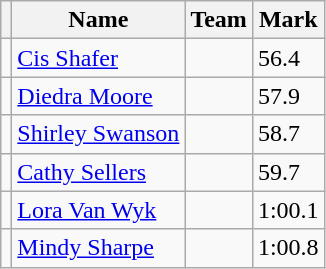<table class=wikitable>
<tr>
<th></th>
<th>Name</th>
<th>Team</th>
<th>Mark</th>
</tr>
<tr>
<td></td>
<td><a href='#'>Cis Shafer</a></td>
<td></td>
<td>56.4</td>
</tr>
<tr>
<td></td>
<td><a href='#'>Diedra Moore</a></td>
<td></td>
<td>57.9</td>
</tr>
<tr>
<td></td>
<td><a href='#'>Shirley Swanson</a></td>
<td></td>
<td>58.7</td>
</tr>
<tr>
<td></td>
<td><a href='#'>Cathy Sellers</a></td>
<td></td>
<td>59.7</td>
</tr>
<tr>
<td></td>
<td><a href='#'>Lora Van Wyk</a></td>
<td></td>
<td>1:00.1</td>
</tr>
<tr>
<td></td>
<td><a href='#'>Mindy Sharpe</a></td>
<td></td>
<td>1:00.8</td>
</tr>
</table>
